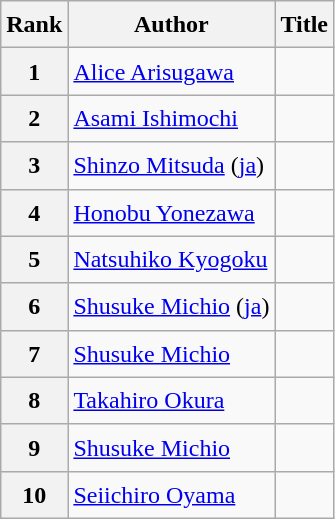<table class="wikitable sortable" style="font-size:1.00em; line-height:1.5em;">
<tr>
<th>Rank</th>
<th>Author</th>
<th>Title</th>
</tr>
<tr>
<th>1</th>
<td><a href='#'>Alice Arisugawa</a></td>
<td></td>
</tr>
<tr>
<th>2</th>
<td><a href='#'>Asami Ishimochi</a></td>
<td></td>
</tr>
<tr>
<th>3</th>
<td><a href='#'>Shinzo Mitsuda</a> (<a href='#'>ja</a>)</td>
<td></td>
</tr>
<tr>
<th>4</th>
<td><a href='#'>Honobu Yonezawa</a></td>
<td></td>
</tr>
<tr>
<th>5</th>
<td><a href='#'>Natsuhiko Kyogoku</a></td>
<td></td>
</tr>
<tr>
<th>6</th>
<td><a href='#'>Shusuke Michio</a> (<a href='#'>ja</a>)</td>
<td></td>
</tr>
<tr>
<th>7</th>
<td><a href='#'>Shusuke Michio</a></td>
<td></td>
</tr>
<tr>
<th>8</th>
<td><a href='#'>Takahiro Okura</a></td>
<td></td>
</tr>
<tr>
<th>9</th>
<td><a href='#'>Shusuke Michio</a></td>
<td></td>
</tr>
<tr>
<th>10</th>
<td><a href='#'>Seiichiro Oyama</a></td>
<td></td>
</tr>
</table>
